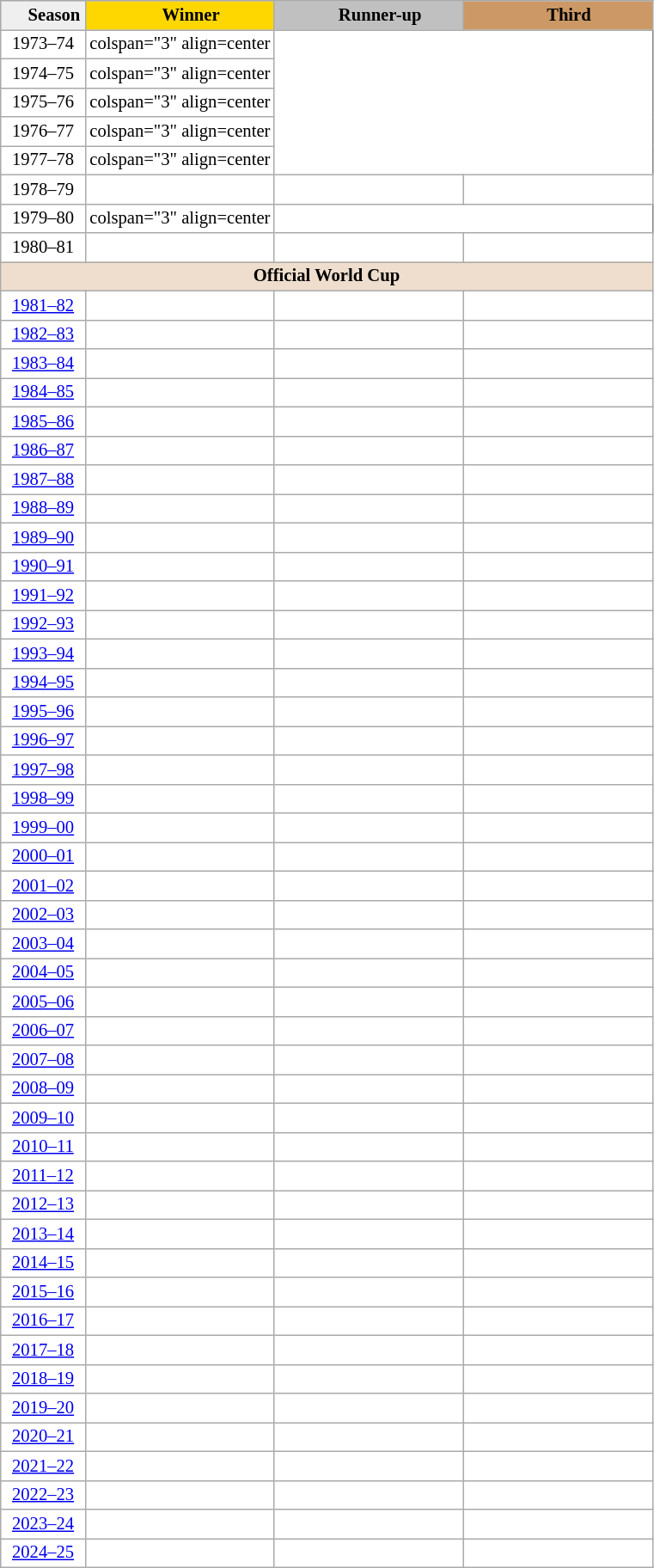<table class="wikitable sortable" style="background:#fff; font-size:86%; line-height:16px; border:gray solid 1px">
<tr style="background:#ccc; text-align:center;">
<th style="width:13%; background:#efefef;">     Season</th>
<th style="width:29%; background:gold">     Winner</th>
<th style="width:29%; background:silver">     Runner-up</th>
<th style="width:29%; background:#c96;">     Third</th>
</tr>
<tr>
<td align=center>1973–74</td>
<td>colspan="3" align=center </td>
</tr>
<tr>
<td align=center>1974–75</td>
<td>colspan="3" align=center </td>
</tr>
<tr>
<td align=center>1975–76</td>
<td>colspan="3" align=center </td>
</tr>
<tr>
<td align=center>1976–77</td>
<td>colspan="3" align=center </td>
</tr>
<tr>
<td align=center>1977–78</td>
<td>colspan="3" align=center </td>
</tr>
<tr>
<td align=center>1978–79</td>
<td></td>
<td></td>
<td></td>
</tr>
<tr>
<td align=center>1979–80</td>
<td>colspan="3" align=center </td>
</tr>
<tr>
<td align=center>1980–81</td>
<td></td>
<td></td>
<td></td>
</tr>
<tr>
<td bgcolor=#EFDECD align=center colspan=4><strong>Official World Cup</strong></td>
</tr>
<tr>
<td align=center><a href='#'>1981–82</a></td>
<td></td>
<td></td>
<td></td>
</tr>
<tr>
<td align=center><a href='#'>1982–83</a></td>
<td></td>
<td></td>
<td></td>
</tr>
<tr>
<td align=center><a href='#'>1983–84</a></td>
<td></td>
<td></td>
<td></td>
</tr>
<tr>
<td align=center><a href='#'>1984–85</a></td>
<td></td>
<td></td>
<td></td>
</tr>
<tr>
<td align=center><a href='#'>1985–86</a></td>
<td></td>
<td></td>
<td></td>
</tr>
<tr>
<td align=center><a href='#'>1986–87</a></td>
<td></td>
<td></td>
<td></td>
</tr>
<tr>
<td align=center><a href='#'>1987–88</a></td>
<td></td>
<td></td>
<td></td>
</tr>
<tr>
<td align=center><a href='#'>1988–89</a></td>
<td></td>
<td></td>
<td></td>
</tr>
<tr>
<td align=center><a href='#'>1989–90</a></td>
<td></td>
<td></td>
<td></td>
</tr>
<tr>
<td align=center><a href='#'>1990–91</a></td>
<td></td>
<td></td>
<td></td>
</tr>
<tr>
<td align=center><a href='#'>1991–92</a></td>
<td></td>
<td></td>
<td></td>
</tr>
<tr>
<td align=center><a href='#'>1992–93</a></td>
<td></td>
<td></td>
<td></td>
</tr>
<tr>
<td align=center><a href='#'>1993–94</a></td>
<td></td>
<td></td>
<td></td>
</tr>
<tr>
<td align=center><a href='#'>1994–95</a></td>
<td></td>
<td></td>
<td></td>
</tr>
<tr>
<td align=center><a href='#'>1995–96</a></td>
<td></td>
<td></td>
<td></td>
</tr>
<tr>
<td align=center><a href='#'>1996–97</a></td>
<td></td>
<td></td>
<td></td>
</tr>
<tr>
<td align=center><a href='#'>1997–98</a></td>
<td></td>
<td></td>
<td></td>
</tr>
<tr>
<td align=center><a href='#'>1998–99</a></td>
<td></td>
<td></td>
<td></td>
</tr>
<tr>
<td align=center><a href='#'>1999–00</a></td>
<td></td>
<td></td>
<td></td>
</tr>
<tr>
<td align=center><a href='#'>2000–01</a></td>
<td></td>
<td></td>
<td></td>
</tr>
<tr>
<td align=center><a href='#'>2001–02</a></td>
<td></td>
<td></td>
<td></td>
</tr>
<tr>
<td align=center><a href='#'>2002–03</a></td>
<td></td>
<td></td>
<td></td>
</tr>
<tr>
<td align=center><a href='#'>2003–04</a></td>
<td></td>
<td></td>
<td></td>
</tr>
<tr>
<td align=center><a href='#'>2004–05</a></td>
<td></td>
<td></td>
<td></td>
</tr>
<tr>
<td align=center><a href='#'>2005–06</a></td>
<td></td>
<td></td>
<td></td>
</tr>
<tr>
<td align=center><a href='#'>2006–07</a></td>
<td></td>
<td></td>
<td></td>
</tr>
<tr>
<td align=center><a href='#'>2007–08</a></td>
<td></td>
<td></td>
<td></td>
</tr>
<tr>
<td align=center><a href='#'>2008–09</a></td>
<td></td>
<td></td>
<td></td>
</tr>
<tr>
<td align=center><a href='#'>2009–10</a></td>
<td></td>
<td></td>
<td></td>
</tr>
<tr>
<td align=center><a href='#'>2010–11</a></td>
<td></td>
<td></td>
<td></td>
</tr>
<tr>
<td align=center><a href='#'>2011–12</a></td>
<td></td>
<td></td>
<td></td>
</tr>
<tr>
<td align=center><a href='#'>2012–13</a></td>
<td></td>
<td></td>
<td></td>
</tr>
<tr>
<td align=center><a href='#'>2013–14</a></td>
<td></td>
<td></td>
<td></td>
</tr>
<tr>
<td align=center><a href='#'>2014–15</a></td>
<td></td>
<td></td>
<td></td>
</tr>
<tr>
<td align=center><a href='#'>2015–16</a></td>
<td></td>
<td></td>
<td></td>
</tr>
<tr>
<td align=center><a href='#'>2016–17</a></td>
<td></td>
<td></td>
<td></td>
</tr>
<tr>
<td align=center><a href='#'>2017–18</a></td>
<td></td>
<td></td>
<td></td>
</tr>
<tr>
<td align=center><a href='#'>2018–19</a></td>
<td></td>
<td></td>
<td></td>
</tr>
<tr>
<td align=center><a href='#'>2019–20</a></td>
<td></td>
<td></td>
<td></td>
</tr>
<tr>
<td align=center><a href='#'>2020–21</a></td>
<td></td>
<td></td>
<td></td>
</tr>
<tr>
<td align=center><a href='#'>2021–22</a></td>
<td></td>
<td></td>
<td></td>
</tr>
<tr>
<td align=center><a href='#'>2022–23</a></td>
<td></td>
<td></td>
<td></td>
</tr>
<tr>
<td align=center><a href='#'>2023–24</a></td>
<td></td>
<td></td>
<td></td>
</tr>
<tr>
<td align=center><a href='#'>2024–25</a></td>
<td></td>
<td></td>
<td></td>
</tr>
</table>
